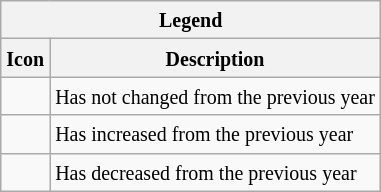<table class="wikitable">
<tr>
<th colspan="2"><small>Legend</small></th>
</tr>
<tr>
<th><small> Icon</small></th>
<th><small> Description</small></th>
</tr>
<tr>
<td></td>
<td><small>Has not changed from the previous year</small></td>
</tr>
<tr>
<td></td>
<td><small>Has increased from the previous year</small></td>
</tr>
<tr>
<td></td>
<td><small>Has decreased from the previous year</small></td>
</tr>
</table>
